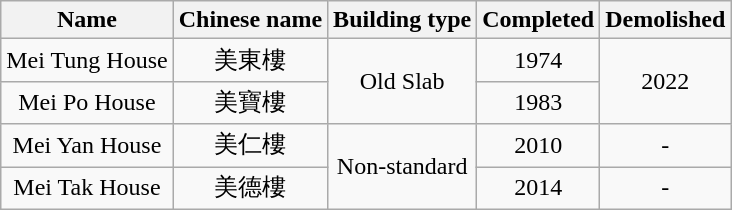<table class="wikitable" style="text-align: center">
<tr>
<th>Name</th>
<th>Chinese name</th>
<th>Building type</th>
<th>Completed</th>
<th>Demolished</th>
</tr>
<tr>
<td>Mei Tung House</td>
<td>美東樓</td>
<td rowspan="2">Old Slab</td>
<td>1974</td>
<td rowspan="2">2022</td>
</tr>
<tr>
<td>Mei Po House</td>
<td>美寶樓</td>
<td>1983</td>
</tr>
<tr>
<td>Mei Yan House</td>
<td>美仁樓</td>
<td rowspan="2">Non-standard</td>
<td>2010</td>
<td>-</td>
</tr>
<tr>
<td>Mei Tak House</td>
<td>美德樓</td>
<td>2014</td>
<td>-</td>
</tr>
</table>
